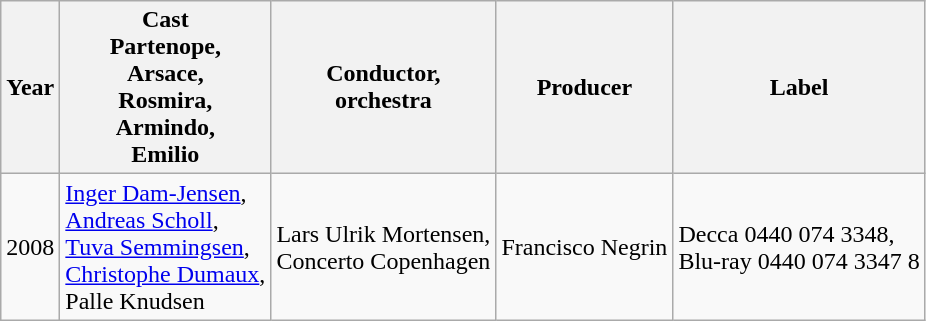<table class="wikitable">
<tr>
<th>Year</th>
<th>Cast<br>Partenope,<br>Arsace,<br>Rosmira,<br>Armindo,<br>Emilio</th>
<th>Conductor,<br>orchestra</th>
<th>Producer</th>
<th>Label</th>
</tr>
<tr>
<td>2008</td>
<td><a href='#'>Inger Dam-Jensen</a>,<br><a href='#'>Andreas Scholl</a>,<br><a href='#'>Tuva Semmingsen</a>,<br><a href='#'>Christophe Dumaux</a>,<br>Palle Knudsen</td>
<td>Lars Ulrik Mortensen,<br>Concerto Copenhagen</td>
<td>Francisco Negrin</td>
<td>Decca 0440 074 3348,<br> Blu-ray 0440 074 3347 8</td>
</tr>
</table>
